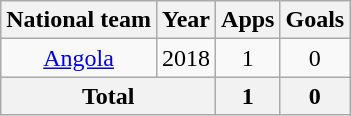<table class="wikitable" style="text-align:center">
<tr>
<th>National team</th>
<th>Year</th>
<th>Apps</th>
<th>Goals</th>
</tr>
<tr>
<td><a href='#'>Angola</a></td>
<td>2018</td>
<td>1</td>
<td>0</td>
</tr>
<tr>
<th colspan=2>Total</th>
<th>1</th>
<th>0</th>
</tr>
</table>
